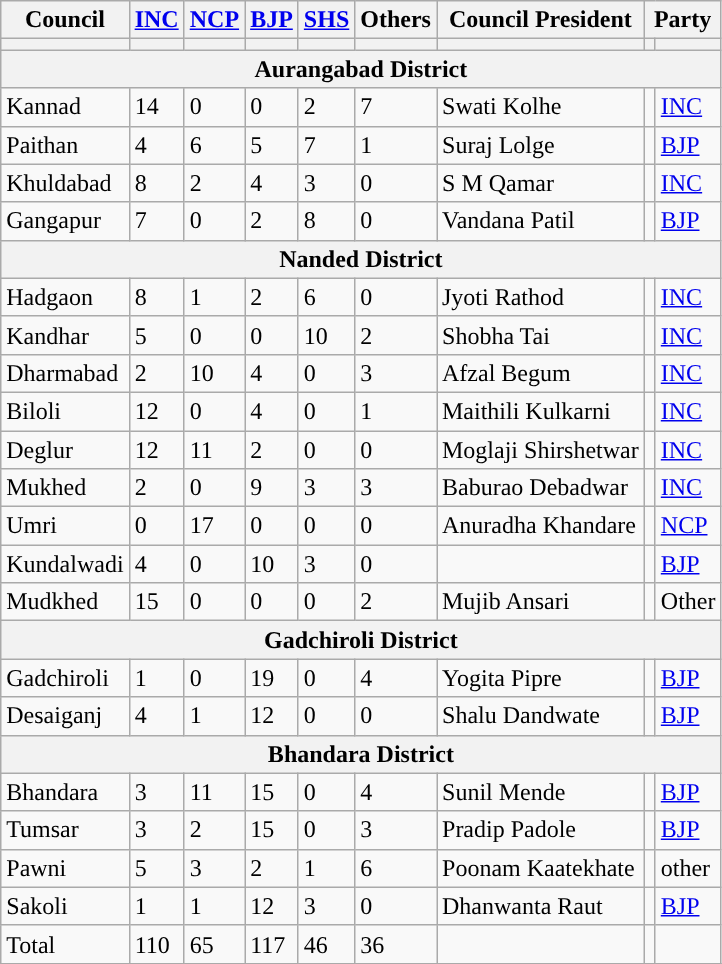<table class="wikitable sortable">
<tr>
<th>Council</th>
<th><a href='#'>INC</a></th>
<th><a href='#'>NCP</a></th>
<th><a href='#'>BJP</a></th>
<th><a href='#'>SHS</a></th>
<th>Others</th>
<th>Council President</th>
<th colspan="2">Party</th>
</tr>
<tr>
<th></th>
<th></th>
<th></th>
<th></th>
<th></th>
<th></th>
<th></th>
<th></th>
<th></th>
</tr>
<tr>
<th colspan="9">Aurangabad District</th>
</tr>
<tr>
<td>Kannad</td>
<td>14</td>
<td>0</td>
<td>0</td>
<td>2</td>
<td>7</td>
<td>Swati Kolhe</td>
<td style="background-color: "></td>
<td><a href='#'>INC</a></td>
</tr>
<tr>
<td>Paithan</td>
<td>4</td>
<td>6</td>
<td>5</td>
<td>7</td>
<td>1</td>
<td>Suraj Lolge</td>
<td style="background-color:"></td>
<td><a href='#'>BJP</a></td>
</tr>
<tr>
<td>Khuldabad</td>
<td>8</td>
<td>2</td>
<td>4</td>
<td>3</td>
<td>0</td>
<td>S M Qamar</td>
<td style="background-color: "></td>
<td><a href='#'>INC</a></td>
</tr>
<tr>
<td>Gangapur</td>
<td>7</td>
<td>0</td>
<td>2</td>
<td>8</td>
<td>0</td>
<td>Vandana Patil</td>
<td style="background-color:"></td>
<td><a href='#'>BJP</a></td>
</tr>
<tr>
<th colspan="9">Nanded District</th>
</tr>
<tr>
<td>Hadgaon</td>
<td>8</td>
<td>1</td>
<td>2</td>
<td>6</td>
<td>0</td>
<td>Jyoti Rathod</td>
<td style="background-color: "></td>
<td><a href='#'>INC</a></td>
</tr>
<tr>
<td>Kandhar</td>
<td>5</td>
<td>0</td>
<td>0</td>
<td>10</td>
<td>2</td>
<td>Shobha Tai</td>
<td style="background-color: "></td>
<td><a href='#'>INC</a></td>
</tr>
<tr>
<td>Dharmabad</td>
<td>2</td>
<td>10</td>
<td>4</td>
<td>0</td>
<td>3</td>
<td>Afzal Begum</td>
<td style="background-color: "></td>
<td><a href='#'>INC</a></td>
</tr>
<tr>
<td>Biloli</td>
<td>12</td>
<td>0</td>
<td>4</td>
<td>0</td>
<td>1</td>
<td>Maithili Kulkarni</td>
<td style="background-color: "></td>
<td><a href='#'>INC</a></td>
</tr>
<tr>
<td>Deglur</td>
<td>12</td>
<td>11</td>
<td>2</td>
<td>0</td>
<td>0</td>
<td>Moglaji Shirshetwar</td>
<td style="background-color: "></td>
<td><a href='#'>INC</a></td>
</tr>
<tr>
<td>Mukhed</td>
<td>2</td>
<td>0</td>
<td>9</td>
<td>3</td>
<td>3</td>
<td>Baburao Debadwar</td>
<td style="background-color: "></td>
<td><a href='#'>INC</a></td>
</tr>
<tr>
<td>Umri</td>
<td>0</td>
<td>17</td>
<td>0</td>
<td>0</td>
<td>0</td>
<td>Anuradha Khandare</td>
<td style="background-color: "></td>
<td><a href='#'>NCP</a></td>
</tr>
<tr>
<td>Kundalwadi</td>
<td>4</td>
<td>0</td>
<td>10</td>
<td>3</td>
<td>0</td>
<td></td>
<td style="background-color:"></td>
<td><a href='#'>BJP</a></td>
</tr>
<tr>
<td>Mudkhed</td>
<td>15</td>
<td>0</td>
<td>0</td>
<td>0</td>
<td>2</td>
<td>Mujib Ansari</td>
<td></td>
<td>Other</td>
</tr>
<tr>
<th colspan="9">Gadchiroli District</th>
</tr>
<tr>
<td>Gadchiroli</td>
<td>1</td>
<td>0</td>
<td>19</td>
<td>0</td>
<td>4</td>
<td>Yogita Pipre</td>
<td style="background-color:"></td>
<td><a href='#'>BJP</a></td>
</tr>
<tr>
<td>Desaiganj</td>
<td>4</td>
<td>1</td>
<td>12</td>
<td>0</td>
<td>0</td>
<td>Shalu Dandwate</td>
<td style="background-color:"></td>
<td><a href='#'>BJP</a></td>
</tr>
<tr>
<th colspan="9">Bhandara District</th>
</tr>
<tr>
<td>Bhandara</td>
<td>3</td>
<td>11</td>
<td>15</td>
<td>0</td>
<td>4</td>
<td>Sunil Mende</td>
<td style="background-color:"></td>
<td><a href='#'>BJP</a></td>
</tr>
<tr>
<td>Tumsar</td>
<td>3</td>
<td>2</td>
<td>15</td>
<td>0</td>
<td>3</td>
<td>Pradip Padole</td>
<td style="background-color:"></td>
<td><a href='#'>BJP</a></td>
</tr>
<tr>
<td>Pawni</td>
<td>5</td>
<td>3</td>
<td>2</td>
<td>1</td>
<td>6</td>
<td>Poonam Kaatekhate</td>
<td></td>
<td>other</td>
</tr>
<tr>
<td>Sakoli</td>
<td>1</td>
<td>1</td>
<td>12</td>
<td>3</td>
<td>0</td>
<td>Dhanwanta Raut</td>
<td style="background-color:"></td>
<td><a href='#'>BJP</a></td>
</tr>
<tr>
<td>Total</td>
<td>110</td>
<td>65</td>
<td>117</td>
<td>46</td>
<td>36</td>
<td></td>
<td></td>
<td></td>
</tr>
<tr>
</tr>
</table>
